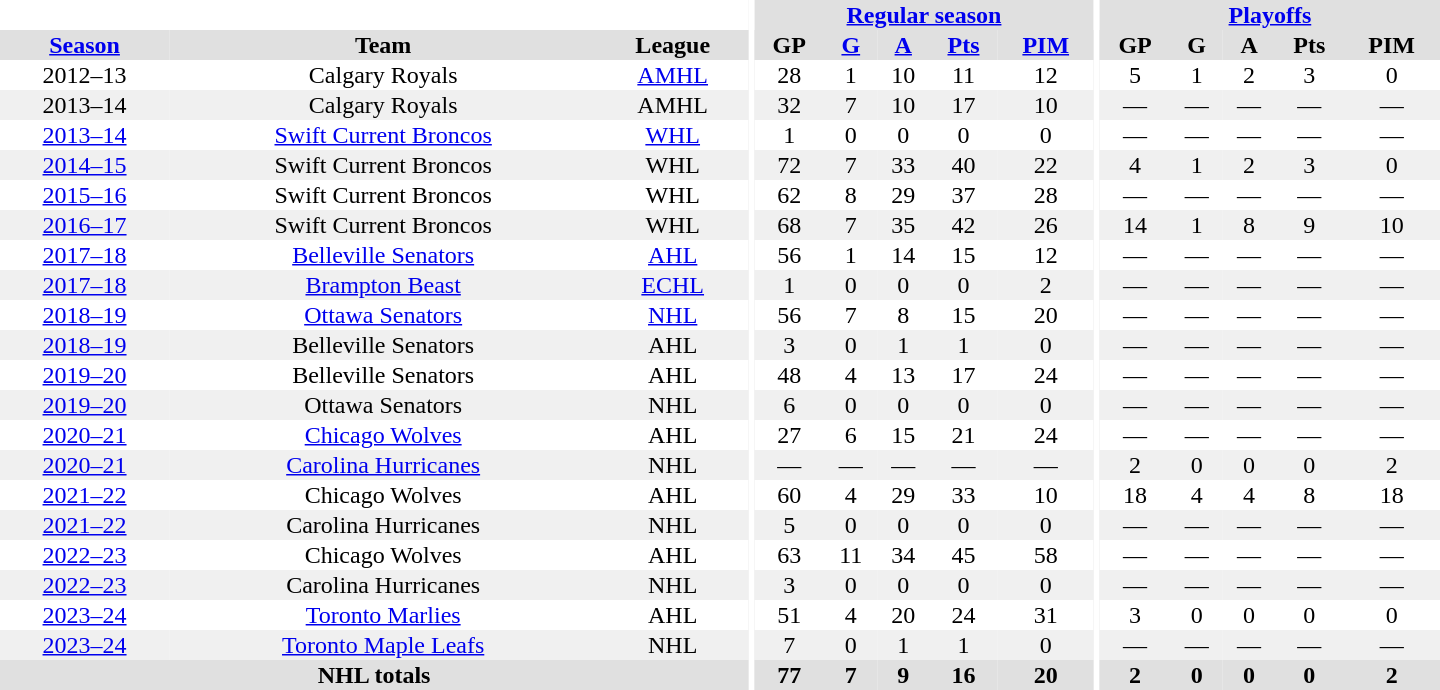<table border="0" cellpadding="1" cellspacing="0" style="text-align:center; width:60em">
<tr bgcolor="#e0e0e0">
<th colspan="3" bgcolor="#ffffff"></th>
<th rowspan="99" bgcolor="#ffffff"></th>
<th colspan="5"><a href='#'>Regular season</a></th>
<th rowspan="99" bgcolor="#ffffff"></th>
<th colspan="5"><a href='#'>Playoffs</a></th>
</tr>
<tr bgcolor="#e0e0e0">
<th><a href='#'>Season</a></th>
<th>Team</th>
<th>League</th>
<th>GP</th>
<th><a href='#'>G</a></th>
<th><a href='#'>A</a></th>
<th><a href='#'>Pts</a></th>
<th><a href='#'>PIM</a></th>
<th>GP</th>
<th>G</th>
<th>A</th>
<th>Pts</th>
<th>PIM</th>
</tr>
<tr>
<td>2012–13</td>
<td>Calgary Royals</td>
<td><a href='#'>AMHL</a></td>
<td>28</td>
<td>1</td>
<td>10</td>
<td>11</td>
<td>12</td>
<td>5</td>
<td>1</td>
<td>2</td>
<td>3</td>
<td>0</td>
</tr>
<tr bgcolor="#f0f0f0">
<td>2013–14</td>
<td>Calgary Royals</td>
<td>AMHL</td>
<td>32</td>
<td>7</td>
<td>10</td>
<td>17</td>
<td>10</td>
<td>—</td>
<td>—</td>
<td>—</td>
<td>—</td>
<td>—</td>
</tr>
<tr>
<td><a href='#'>2013–14</a></td>
<td><a href='#'>Swift Current Broncos</a></td>
<td><a href='#'>WHL</a></td>
<td>1</td>
<td>0</td>
<td>0</td>
<td>0</td>
<td>0</td>
<td>—</td>
<td>—</td>
<td>—</td>
<td>—</td>
<td>—</td>
</tr>
<tr bgcolor="#f0f0f0">
<td><a href='#'>2014–15</a></td>
<td>Swift Current Broncos</td>
<td>WHL</td>
<td>72</td>
<td>7</td>
<td>33</td>
<td>40</td>
<td>22</td>
<td>4</td>
<td>1</td>
<td>2</td>
<td>3</td>
<td>0</td>
</tr>
<tr>
<td><a href='#'>2015–16</a></td>
<td>Swift Current Broncos</td>
<td>WHL</td>
<td>62</td>
<td>8</td>
<td>29</td>
<td>37</td>
<td>28</td>
<td>—</td>
<td>—</td>
<td>—</td>
<td>—</td>
<td>—</td>
</tr>
<tr bgcolor="#f0f0f0">
<td><a href='#'>2016–17</a></td>
<td>Swift Current Broncos</td>
<td>WHL</td>
<td>68</td>
<td>7</td>
<td>35</td>
<td>42</td>
<td>26</td>
<td>14</td>
<td>1</td>
<td>8</td>
<td>9</td>
<td>10</td>
</tr>
<tr>
<td><a href='#'>2017–18</a></td>
<td><a href='#'>Belleville Senators</a></td>
<td><a href='#'>AHL</a></td>
<td>56</td>
<td>1</td>
<td>14</td>
<td>15</td>
<td>12</td>
<td>—</td>
<td>—</td>
<td>—</td>
<td>—</td>
<td>—</td>
</tr>
<tr bgcolor="#f0f0f0">
<td><a href='#'>2017–18</a></td>
<td><a href='#'>Brampton Beast</a></td>
<td><a href='#'>ECHL</a></td>
<td>1</td>
<td>0</td>
<td>0</td>
<td>0</td>
<td>2</td>
<td>—</td>
<td>—</td>
<td>—</td>
<td>—</td>
<td>—</td>
</tr>
<tr>
<td><a href='#'>2018–19</a></td>
<td><a href='#'>Ottawa Senators</a></td>
<td><a href='#'>NHL</a></td>
<td>56</td>
<td>7</td>
<td>8</td>
<td>15</td>
<td>20</td>
<td>—</td>
<td>—</td>
<td>—</td>
<td>—</td>
<td>—</td>
</tr>
<tr bgcolor="#f0f0f0">
<td><a href='#'>2018–19</a></td>
<td>Belleville Senators</td>
<td>AHL</td>
<td>3</td>
<td>0</td>
<td>1</td>
<td>1</td>
<td>0</td>
<td>—</td>
<td>—</td>
<td>—</td>
<td>—</td>
<td>—</td>
</tr>
<tr>
<td><a href='#'>2019–20</a></td>
<td>Belleville Senators</td>
<td>AHL</td>
<td>48</td>
<td>4</td>
<td>13</td>
<td>17</td>
<td>24</td>
<td>—</td>
<td>—</td>
<td>—</td>
<td>—</td>
<td>—</td>
</tr>
<tr bgcolor="#f0f0f0">
<td><a href='#'>2019–20</a></td>
<td>Ottawa Senators</td>
<td>NHL</td>
<td>6</td>
<td>0</td>
<td>0</td>
<td>0</td>
<td>0</td>
<td>—</td>
<td>—</td>
<td>—</td>
<td>—</td>
<td>—</td>
</tr>
<tr>
<td><a href='#'>2020–21</a></td>
<td><a href='#'>Chicago Wolves</a></td>
<td>AHL</td>
<td>27</td>
<td>6</td>
<td>15</td>
<td>21</td>
<td>24</td>
<td>—</td>
<td>—</td>
<td>—</td>
<td>—</td>
<td>—</td>
</tr>
<tr bgcolor="#f0f0f0">
<td><a href='#'>2020–21</a></td>
<td><a href='#'>Carolina Hurricanes</a></td>
<td>NHL</td>
<td>—</td>
<td>—</td>
<td>—</td>
<td>—</td>
<td>—</td>
<td>2</td>
<td>0</td>
<td>0</td>
<td>0</td>
<td>2</td>
</tr>
<tr>
<td><a href='#'>2021–22</a></td>
<td>Chicago Wolves</td>
<td>AHL</td>
<td>60</td>
<td>4</td>
<td>29</td>
<td>33</td>
<td>10</td>
<td>18</td>
<td>4</td>
<td>4</td>
<td>8</td>
<td>18</td>
</tr>
<tr bgcolor="#f0f0f0">
<td><a href='#'>2021–22</a></td>
<td>Carolina Hurricanes</td>
<td>NHL</td>
<td>5</td>
<td>0</td>
<td>0</td>
<td>0</td>
<td>0</td>
<td>—</td>
<td>—</td>
<td>—</td>
<td>—</td>
<td>—</td>
</tr>
<tr>
<td><a href='#'>2022–23</a></td>
<td>Chicago Wolves</td>
<td>AHL</td>
<td>63</td>
<td>11</td>
<td>34</td>
<td>45</td>
<td>58</td>
<td>—</td>
<td>—</td>
<td>—</td>
<td>—</td>
<td>—</td>
</tr>
<tr bgcolor="#f0f0f0">
<td><a href='#'>2022–23</a></td>
<td>Carolina Hurricanes</td>
<td>NHL</td>
<td>3</td>
<td>0</td>
<td>0</td>
<td>0</td>
<td>0</td>
<td>—</td>
<td>—</td>
<td>—</td>
<td>—</td>
<td>—</td>
</tr>
<tr>
<td><a href='#'>2023–24</a></td>
<td><a href='#'>Toronto Marlies</a></td>
<td>AHL</td>
<td>51</td>
<td>4</td>
<td>20</td>
<td>24</td>
<td>31</td>
<td>3</td>
<td>0</td>
<td>0</td>
<td>0</td>
<td>0</td>
</tr>
<tr bgcolor="#f0f0f0">
<td><a href='#'>2023–24</a></td>
<td><a href='#'>Toronto Maple Leafs</a></td>
<td>NHL</td>
<td>7</td>
<td>0</td>
<td>1</td>
<td>1</td>
<td>0</td>
<td>—</td>
<td>—</td>
<td>—</td>
<td>—</td>
<td>—</td>
</tr>
<tr bgcolor="#e0e0e0">
<th colspan="3">NHL totals</th>
<th>77</th>
<th>7</th>
<th>9</th>
<th>16</th>
<th>20</th>
<th>2</th>
<th>0</th>
<th>0</th>
<th>0</th>
<th>2</th>
</tr>
</table>
